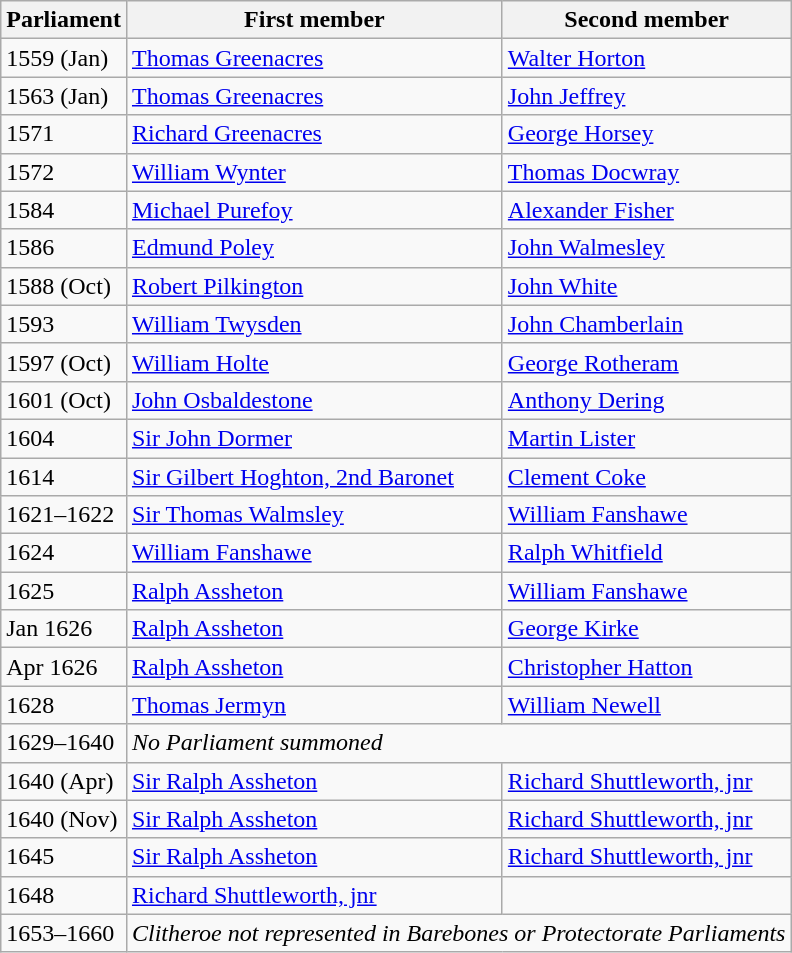<table class="wikitable">
<tr>
<th>Parliament</th>
<th>First member</th>
<th>Second member</th>
</tr>
<tr>
<td>1559 (Jan)</td>
<td><a href='#'>Thomas Greenacres</a></td>
<td><a href='#'>Walter Horton</a></td>
</tr>
<tr>
<td>1563 (Jan)</td>
<td><a href='#'>Thomas Greenacres</a></td>
<td><a href='#'>John Jeffrey</a></td>
</tr>
<tr>
<td>1571</td>
<td><a href='#'>Richard Greenacres</a></td>
<td><a href='#'>George Horsey</a></td>
</tr>
<tr>
<td>1572</td>
<td><a href='#'>William Wynter</a></td>
<td><a href='#'>Thomas Docwray</a></td>
</tr>
<tr>
<td>1584</td>
<td><a href='#'>Michael Purefoy</a></td>
<td><a href='#'>Alexander Fisher</a></td>
</tr>
<tr>
<td>1586</td>
<td><a href='#'>Edmund Poley</a></td>
<td><a href='#'>John Walmesley</a></td>
</tr>
<tr>
<td>1588 (Oct)</td>
<td><a href='#'>Robert Pilkington</a></td>
<td><a href='#'>John White</a></td>
</tr>
<tr>
<td>1593</td>
<td><a href='#'>William Twysden</a></td>
<td><a href='#'>John Chamberlain</a></td>
</tr>
<tr>
<td>1597 (Oct)</td>
<td><a href='#'>William Holte</a></td>
<td><a href='#'>George Rotheram</a></td>
</tr>
<tr>
<td>1601 (Oct)</td>
<td><a href='#'>John Osbaldestone</a></td>
<td><a href='#'>Anthony Dering</a></td>
</tr>
<tr>
<td>1604</td>
<td><a href='#'>Sir John Dormer</a></td>
<td><a href='#'>Martin Lister</a></td>
</tr>
<tr>
<td>1614</td>
<td><a href='#'>Sir Gilbert Hoghton, 2nd Baronet</a></td>
<td><a href='#'>Clement Coke</a></td>
</tr>
<tr>
<td>1621–1622</td>
<td><a href='#'>Sir Thomas Walmsley</a></td>
<td><a href='#'>William Fanshawe</a></td>
</tr>
<tr>
<td>1624</td>
<td><a href='#'>William Fanshawe</a></td>
<td><a href='#'>Ralph Whitfield</a></td>
</tr>
<tr>
<td>1625</td>
<td><a href='#'>Ralph Assheton</a></td>
<td><a href='#'>William Fanshawe</a></td>
</tr>
<tr>
<td>Jan 1626</td>
<td><a href='#'>Ralph Assheton</a></td>
<td><a href='#'>George Kirke</a></td>
</tr>
<tr>
<td>Apr 1626</td>
<td><a href='#'>Ralph Assheton</a></td>
<td><a href='#'>Christopher Hatton</a></td>
</tr>
<tr>
<td>1628</td>
<td><a href='#'>Thomas Jermyn</a></td>
<td><a href='#'>William Newell</a></td>
</tr>
<tr>
<td>1629–1640</td>
<td colspan = "2"><em>No Parliament summoned</em></td>
</tr>
<tr>
<td>1640 (Apr)</td>
<td><a href='#'>Sir Ralph Assheton</a></td>
<td><a href='#'>Richard Shuttleworth, jnr</a></td>
</tr>
<tr>
<td>1640 (Nov)</td>
<td><a href='#'>Sir Ralph Assheton</a></td>
<td><a href='#'>Richard Shuttleworth, jnr</a></td>
</tr>
<tr>
<td>1645</td>
<td><a href='#'>Sir Ralph Assheton</a></td>
<td><a href='#'>Richard Shuttleworth, jnr</a></td>
</tr>
<tr>
<td>1648</td>
<td><a href='#'>Richard Shuttleworth, jnr</a></td>
</tr>
<tr>
<td>1653–1660</td>
<td colspan = "2"><em>Clitheroe not represented in Barebones or Protectorate Parliaments</em></td>
</tr>
</table>
